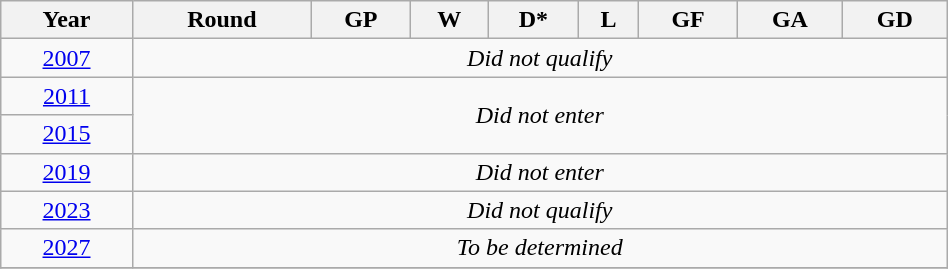<table class="wikitable" style="text-align: center; width:50%;">
<tr>
<th>Year</th>
<th>Round</th>
<th>GP</th>
<th>W</th>
<th>D*</th>
<th>L</th>
<th>GF</th>
<th>GA</th>
<th>GD</th>
</tr>
<tr>
<td> <a href='#'>2007</a></td>
<td colspan=8><em>Did not qualify</em></td>
</tr>
<tr>
<td> <a href='#'>2011</a></td>
<td rowspan=2 colspan=8><em>Did not enter</em></td>
</tr>
<tr>
<td> <a href='#'>2015</a></td>
</tr>
<tr>
<td> <a href='#'>2019</a></td>
<td colspan=8><em>Did not enter</em></td>
</tr>
<tr>
<td> <a href='#'>2023</a></td>
<td colspan=8><em>Did not qualify</em></td>
</tr>
<tr>
<td> <a href='#'>2027</a></td>
<td colspan=8><em>To be determined</em></td>
</tr>
<tr>
</tr>
</table>
